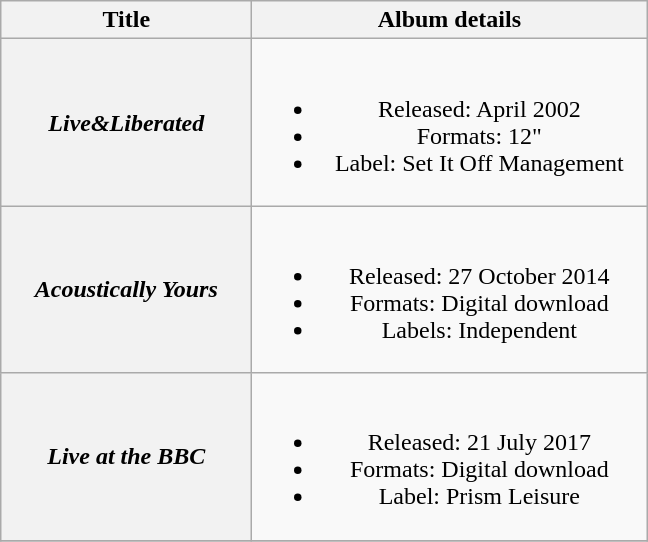<table class="wikitable plainrowheaders" style="text-align:center;">
<tr>
<th scope="col" style="width:10em;">Title</th>
<th scope="col" style="width:16em;">Album details</th>
</tr>
<tr>
<th scope="row"><em>Live&Liberated</em></th>
<td><br><ul><li>Released: April 2002</li><li>Formats: 12"</li><li>Label: Set It Off Management</li></ul></td>
</tr>
<tr>
<th scope="row"><em>Acoustically Yours</em></th>
<td><br><ul><li>Released: 27 October 2014</li><li>Formats: Digital download</li><li>Labels: Independent</li></ul></td>
</tr>
<tr>
<th scope="row"><em>Live at the BBC</em></th>
<td><br><ul><li>Released: 21 July 2017</li><li>Formats: Digital download</li><li>Label: Prism Leisure</li></ul></td>
</tr>
<tr>
</tr>
</table>
